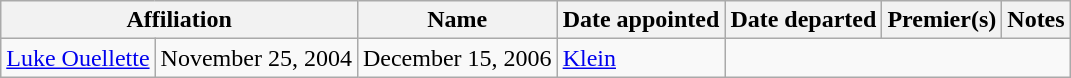<table class="wikitable">
<tr>
<th colspan="2">Affiliation</th>
<th>Name</th>
<th>Date appointed</th>
<th>Date departed</th>
<th>Premier(s)</th>
<th>Notes</th>
</tr>
<tr>
<td><a href='#'>Luke Ouellette</a></td>
<td>November 25, 2004</td>
<td>December 15, 2006</td>
<td><a href='#'>Klein</a></td>
</tr>
</table>
